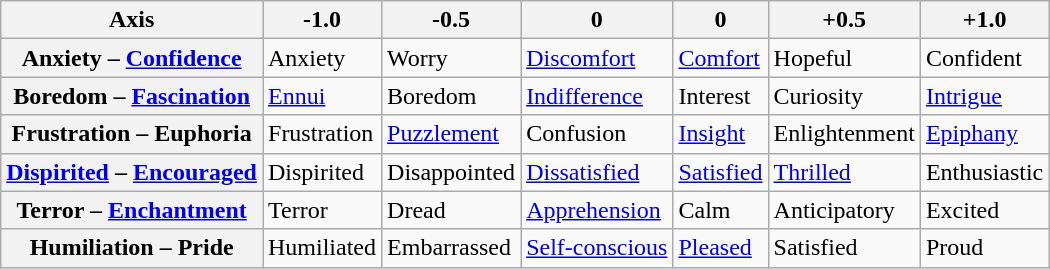<table class="wikitable">
<tr>
<th>Axis</th>
<th>-1.0</th>
<th>-0.5</th>
<th>0</th>
<th>0</th>
<th>+0.5</th>
<th>+1.0</th>
</tr>
<tr>
<th>Anxiety – <a href='#'>Confidence</a></th>
<td>Anxiety</td>
<td>Worry</td>
<td><a href='#'>Discomfort</a></td>
<td><a href='#'>Comfort</a></td>
<td>Hopeful</td>
<td>Confident</td>
</tr>
<tr>
<th>Boredom – <a href='#'>Fascination</a></th>
<td><a href='#'>Ennui</a></td>
<td>Boredom</td>
<td><a href='#'>Indifference</a></td>
<td>Interest</td>
<td>Curiosity</td>
<td><a href='#'>Intrigue</a></td>
</tr>
<tr>
<th>Frustration – Euphoria</th>
<td>Frustration</td>
<td><a href='#'>Puzzlement</a></td>
<td>Confusion</td>
<td><a href='#'>Insight</a></td>
<td>Enlightenment</td>
<td><a href='#'>Epiphany</a></td>
</tr>
<tr>
<th><a href='#'>Dispirited</a> – <a href='#'>Encouraged</a></th>
<td>Dispirited</td>
<td>Disappointed</td>
<td><a href='#'>Dissatisfied</a></td>
<td><a href='#'>Satisfied</a></td>
<td><a href='#'>Thrilled</a></td>
<td>Enthusiastic</td>
</tr>
<tr>
<th>Terror – <a href='#'>Enchantment</a></th>
<td>Terror</td>
<td>Dread</td>
<td><a href='#'>Apprehension</a></td>
<td>Calm</td>
<td>Anticipatory</td>
<td>Excited</td>
</tr>
<tr>
<th>Humiliation – Pride</th>
<td>Humiliated</td>
<td>Embarrassed</td>
<td><a href='#'>Self-conscious</a></td>
<td><a href='#'>Pleased</a></td>
<td>Satisfied</td>
<td>Proud</td>
</tr>
</table>
